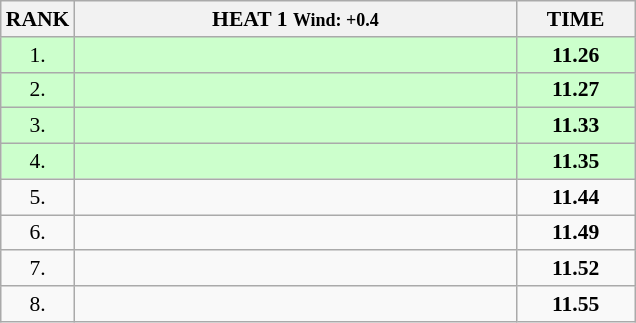<table class="wikitable" style="border-collapse: collapse; font-size: 90%;">
<tr>
<th>RANK</th>
<th style="width: 20em">HEAT 1 <small>Wind: +0.4</small></th>
<th style="width: 5em">TIME</th>
</tr>
<tr style="background:#ccffcc;">
<td align="center">1.</td>
<td></td>
<td align="center"><strong>11.26</strong></td>
</tr>
<tr style="background:#ccffcc;">
<td align="center">2.</td>
<td></td>
<td align="center"><strong>11.27</strong></td>
</tr>
<tr style="background:#ccffcc;">
<td align="center">3.</td>
<td></td>
<td align="center"><strong>11.33</strong></td>
</tr>
<tr style="background:#ccffcc;">
<td align="center">4.</td>
<td></td>
<td align="center"><strong>11.35</strong></td>
</tr>
<tr>
<td align="center">5.</td>
<td></td>
<td align="center"><strong>11.44</strong></td>
</tr>
<tr>
<td align="center">6.</td>
<td></td>
<td align="center"><strong>11.49</strong></td>
</tr>
<tr>
<td align="center">7.</td>
<td></td>
<td align="center"><strong>11.52</strong></td>
</tr>
<tr>
<td align="center">8.</td>
<td></td>
<td align="center"><strong>11.55</strong></td>
</tr>
</table>
